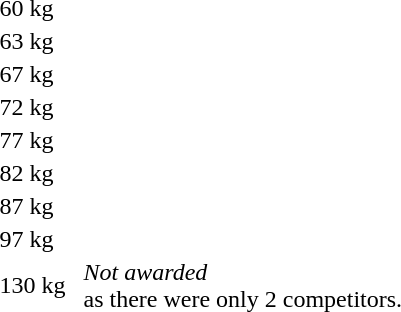<table>
<tr>
<td rowspan=2>60 kg</td>
<td rowspan=2></td>
<td rowspan=2></td>
<td></td>
</tr>
<tr>
<td></td>
</tr>
<tr>
<td rowspan=2>63 kg</td>
<td rowspan=2></td>
<td rowspan=2></td>
<td></td>
</tr>
<tr>
<td></td>
</tr>
<tr>
<td rowspan=2>67 kg</td>
<td rowspan=2></td>
<td rowspan=2></td>
<td></td>
</tr>
<tr>
<td></td>
</tr>
<tr>
<td rowspan=2>72 kg</td>
<td rowspan=2></td>
<td rowspan=2></td>
<td></td>
</tr>
<tr>
<td></td>
</tr>
<tr>
<td rowspan=2>77 kg</td>
<td rowspan=2></td>
<td rowspan=2></td>
<td></td>
</tr>
<tr>
<td></td>
</tr>
<tr>
<td rowspan=2>82 kg</td>
<td rowspan=2></td>
<td rowspan=2></td>
<td></td>
</tr>
<tr>
<td></td>
</tr>
<tr>
<td rowspan=2>87 kg</td>
<td rowspan=2></td>
<td rowspan=2></td>
<td></td>
</tr>
<tr>
<td></td>
</tr>
<tr>
<td rowspan=2>97 kg</td>
<td rowspan=2></td>
<td rowspan=2></td>
<td></td>
</tr>
<tr>
<td></td>
</tr>
<tr>
<td>130 kg</td>
<td></td>
<td></td>
<td><em>Not awarded</em><br><span>as there were only 2 competitors.</span></td>
</tr>
</table>
